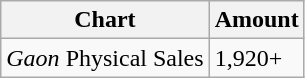<table class="wikitable">
<tr>
<th>Chart</th>
<th>Amount</th>
</tr>
<tr>
<td><em>Gaon</em> Physical Sales</td>
<td>1,920+ </td>
</tr>
</table>
